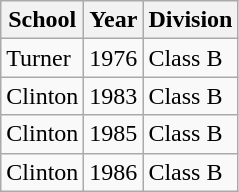<table class="wikitable">
<tr>
<th>School</th>
<th>Year</th>
<th>Division</th>
</tr>
<tr>
<td>Turner</td>
<td>1976</td>
<td>Class B</td>
</tr>
<tr>
<td>Clinton</td>
<td>1983</td>
<td>Class B</td>
</tr>
<tr>
<td>Clinton</td>
<td>1985</td>
<td>Class B</td>
</tr>
<tr>
<td>Clinton</td>
<td>1986</td>
<td>Class B</td>
</tr>
</table>
